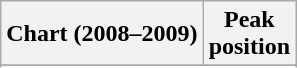<table class="wikitable sortable">
<tr>
<th align="left">Chart (2008–2009)</th>
<th align="center">Peak<br>position</th>
</tr>
<tr>
</tr>
<tr>
</tr>
</table>
